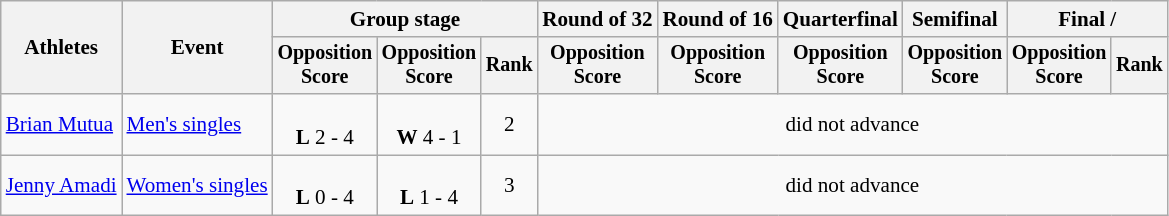<table class=wikitable style=font-size:88%;text-align:center>
<tr>
<th rowspan=2>Athletes</th>
<th rowspan=2>Event</th>
<th colspan=3>Group stage</th>
<th>Round of 32</th>
<th>Round of 16</th>
<th>Quarterfinal</th>
<th>Semifinal</th>
<th colspan=2>Final / </th>
</tr>
<tr style=font-size:95%>
<th>Opposition<br>Score</th>
<th>Opposition<br>Score</th>
<th>Rank</th>
<th>Opposition<br>Score</th>
<th>Opposition<br>Score</th>
<th>Opposition<br>Score</th>
<th>Opposition<br>Score</th>
<th>Opposition<br>Score</th>
<th>Rank</th>
</tr>
<tr>
<td align=left><a href='#'>Brian Mutua</a></td>
<td align=left><a href='#'>Men's singles</a></td>
<td><br><strong>L</strong> 2 - 4</td>
<td><br><strong>W</strong> 4 - 1</td>
<td>2</td>
<td colspan=6>did not advance</td>
</tr>
<tr>
<td align=left><a href='#'>Jenny Amadi</a></td>
<td align=left><a href='#'>Women's singles</a></td>
<td><br><strong>L</strong> 0 - 4</td>
<td><br><strong>L</strong> 1 - 4</td>
<td>3</td>
<td colspan=6>did not advance</td>
</tr>
</table>
